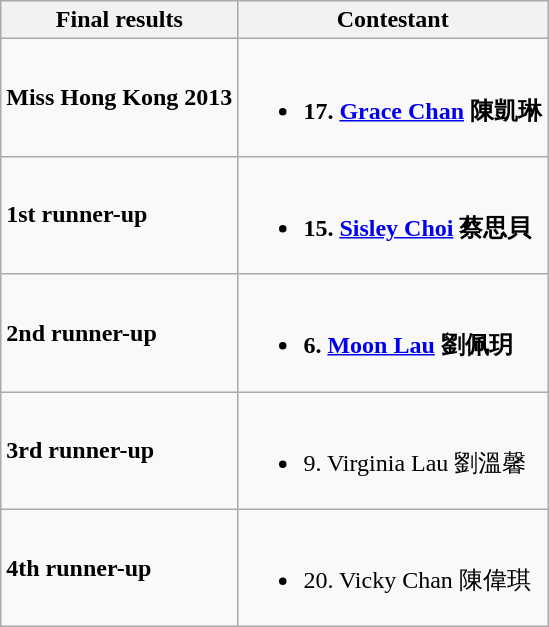<table class="wikitable" border="1">
<tr>
<th>Final results</th>
<th>Contestant</th>
</tr>
<tr>
<td><strong>Miss Hong Kong 2013</strong></td>
<td><br><ul><li><strong>17. <a href='#'>Grace Chan</a> 陳凱琳</strong></li></ul></td>
</tr>
<tr>
<td><strong>1st runner-up</strong></td>
<td><br><ul><li><strong>15. <a href='#'>Sisley Choi</a> 蔡思貝</strong></li></ul></td>
</tr>
<tr>
<td><strong>2nd runner-up</strong></td>
<td><br><ul><li><strong>6. <a href='#'>Moon Lau</a> 劉佩玥</strong></li></ul></td>
</tr>
<tr>
<td><strong>3rd runner-up</strong></td>
<td><br><ul><li>9. Virginia Lau 劉溫馨</li></ul></td>
</tr>
<tr>
<td><strong>4th runner-up</strong></td>
<td><br><ul><li>20. Vicky Chan 陳偉琪</li></ul></td>
</tr>
</table>
